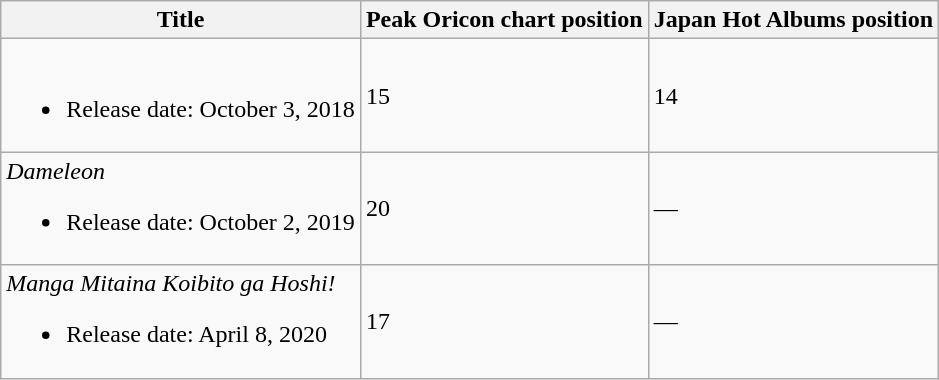<table class="wikitable">
<tr>
<th>Title</th>
<th>Peak Oricon chart position</th>
<th>Japan Hot Albums position</th>
</tr>
<tr>
<td><br><ul><li>Release date: October 3, 2018</li></ul></td>
<td>15</td>
<td>14</td>
</tr>
<tr>
<td><em>Dameleon</em><br><ul><li>Release date: October 2, 2019</li></ul></td>
<td>20</td>
<td>—</td>
</tr>
<tr>
<td><em>Manga Mitaina Koibito ga Hoshi!</em><br><ul><li>Release date: April 8, 2020</li></ul></td>
<td>17</td>
<td>—</td>
</tr>
</table>
